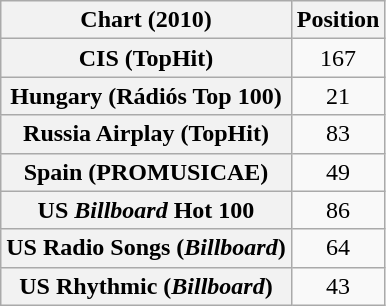<table class="wikitable sortable plainrowheaders" style="text-align:center">
<tr>
<th scope="col">Chart (2010)</th>
<th scope="col">Position</th>
</tr>
<tr>
<th scope="row">CIS (TopHit)</th>
<td style="text-align:center;">167</td>
</tr>
<tr>
<th scope="row">Hungary (Rádiós Top 100)</th>
<td align="center">21</td>
</tr>
<tr>
<th scope="row">Russia Airplay (TopHit)</th>
<td style="text-align:center;">83</td>
</tr>
<tr>
<th scope="row">Spain (PROMUSICAE)</th>
<td style="text-align:center;">49</td>
</tr>
<tr>
<th scope="row">US <em>Billboard</em> Hot 100</th>
<td style="text-align:center;">86</td>
</tr>
<tr>
<th scope="row">US Radio Songs (<em>Billboard</em>)</th>
<td style="text-align:center;">64</td>
</tr>
<tr>
<th scope="row">US Rhythmic (<em>Billboard</em>)</th>
<td style="text-align:center;">43</td>
</tr>
</table>
